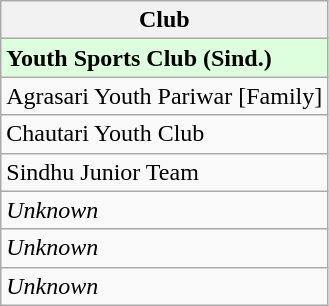<table class="wikitable" border="1">
<tr>
<th>Club</th>
</tr>
<tr bgcolor=#dfd>
<td><strong>Youth Sports Club (Sind.)</strong></td>
</tr>
<tr>
<td>Agrasari Youth Pariwar [Family]</td>
</tr>
<tr>
<td>Chautari Youth Club</td>
</tr>
<tr>
<td>Sindhu Junior Team</td>
</tr>
<tr>
<td><em>Unknown</em></td>
</tr>
<tr>
<td><em>Unknown</em></td>
</tr>
<tr>
<td><em>Unknown</em></td>
</tr>
</table>
